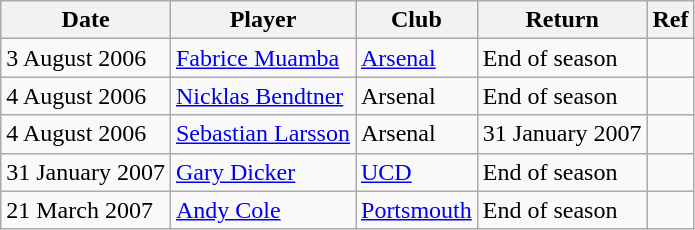<table class="wikitable" style="text-align: left">
<tr>
<th>Date</th>
<th>Player</th>
<th>Club</th>
<th>Return</th>
<th>Ref</th>
</tr>
<tr>
<td>3 August 2006</td>
<td><a href='#'>Fabrice Muamba</a></td>
<td><a href='#'>Arsenal</a></td>
<td>End of season</td>
<td style="text-align: center"></td>
</tr>
<tr>
<td>4 August 2006</td>
<td><a href='#'>Nicklas Bendtner</a></td>
<td>Arsenal</td>
<td>End of season</td>
<td style="text-align: center"></td>
</tr>
<tr>
<td>4 August 2006</td>
<td><a href='#'>Sebastian Larsson</a></td>
<td>Arsenal</td>
<td>31 January 2007</td>
<td style="text-align: center"></td>
</tr>
<tr>
<td>31 January 2007</td>
<td><a href='#'>Gary Dicker</a></td>
<td><a href='#'>UCD</a></td>
<td>End of season</td>
<td style="text-align: center"></td>
</tr>
<tr>
<td>21 March 2007</td>
<td><a href='#'>Andy Cole</a></td>
<td><a href='#'>Portsmouth</a></td>
<td>End of season</td>
<td style="text-align: center"></td>
</tr>
</table>
